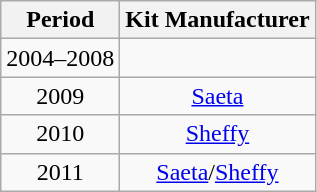<table class="wikitable" style="text-align: center">
<tr>
<th>Period</th>
<th>Kit Manufacturer</th>
</tr>
<tr>
<td>2004–2008</td>
<td></td>
</tr>
<tr>
<td>2009</td>
<td><a href='#'>Saeta</a></td>
</tr>
<tr>
<td>2010</td>
<td><a href='#'>Sheffy</a></td>
</tr>
<tr>
<td>2011</td>
<td><a href='#'>Saeta</a>/<a href='#'>Sheffy</a></td>
</tr>
</table>
